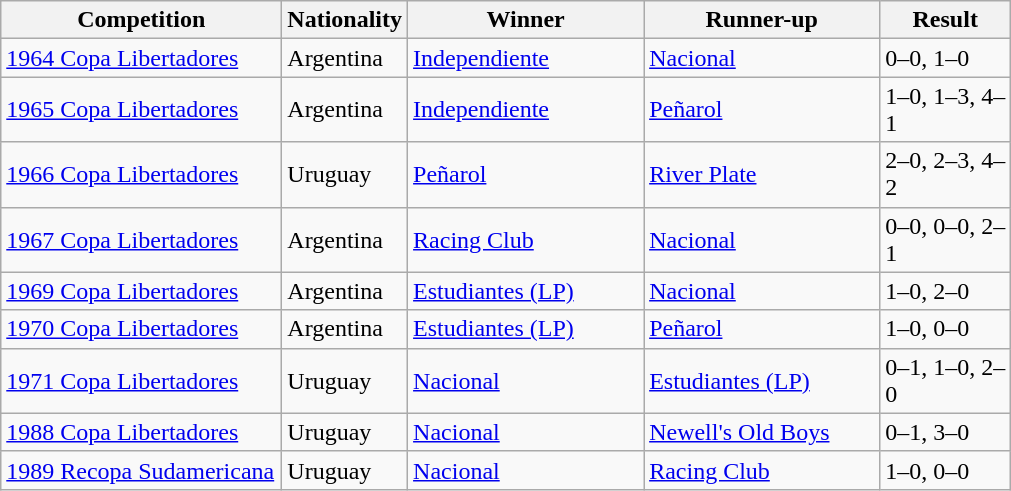<table class="wikitable sortable" style="text-align:left">
<tr>
<th width=180px>Competition</th>
<th width=50px>Nationality</th>
<th width=150px>Winner</th>
<th width=150px>Runner-up</th>
<th width=80px>Result</th>
</tr>
<tr>
<td><a href='#'>1964 Copa Libertadores</a></td>
<td>Argentina</td>
<td><a href='#'>Independiente</a></td>
<td><a href='#'>Nacional</a></td>
<td>0–0, 1–0</td>
</tr>
<tr>
<td><a href='#'>1965 Copa Libertadores</a></td>
<td>Argentina</td>
<td><a href='#'>Independiente</a></td>
<td><a href='#'>Peñarol</a></td>
<td>1–0, 1–3, 4–1</td>
</tr>
<tr>
<td><a href='#'>1966 Copa Libertadores</a></td>
<td>Uruguay</td>
<td><a href='#'>Peñarol</a></td>
<td><a href='#'>River Plate</a></td>
<td>2–0, 2–3, 4–2</td>
</tr>
<tr>
<td><a href='#'>1967 Copa Libertadores</a></td>
<td>Argentina</td>
<td><a href='#'>Racing Club</a></td>
<td><a href='#'>Nacional</a></td>
<td>0–0, 0–0, 2–1</td>
</tr>
<tr>
<td><a href='#'>1969 Copa Libertadores</a></td>
<td>Argentina</td>
<td><a href='#'>Estudiantes (LP)</a></td>
<td><a href='#'>Nacional</a></td>
<td>1–0, 2–0</td>
</tr>
<tr>
<td><a href='#'>1970 Copa Libertadores</a></td>
<td>Argentina</td>
<td><a href='#'>Estudiantes (LP)</a></td>
<td><a href='#'>Peñarol</a></td>
<td>1–0, 0–0</td>
</tr>
<tr>
<td><a href='#'>1971 Copa Libertadores</a></td>
<td>Uruguay</td>
<td><a href='#'>Nacional</a></td>
<td><a href='#'>Estudiantes (LP)</a></td>
<td>0–1, 1–0, 2–0</td>
</tr>
<tr>
<td><a href='#'>1988 Copa Libertadores</a></td>
<td>Uruguay</td>
<td><a href='#'>Nacional</a></td>
<td><a href='#'>Newell's Old Boys</a></td>
<td>0–1, 3–0</td>
</tr>
<tr>
<td><a href='#'>1989 Recopa Sudamericana</a></td>
<td>Uruguay</td>
<td><a href='#'>Nacional</a></td>
<td><a href='#'>Racing Club</a></td>
<td>1–0, 0–0</td>
</tr>
</table>
